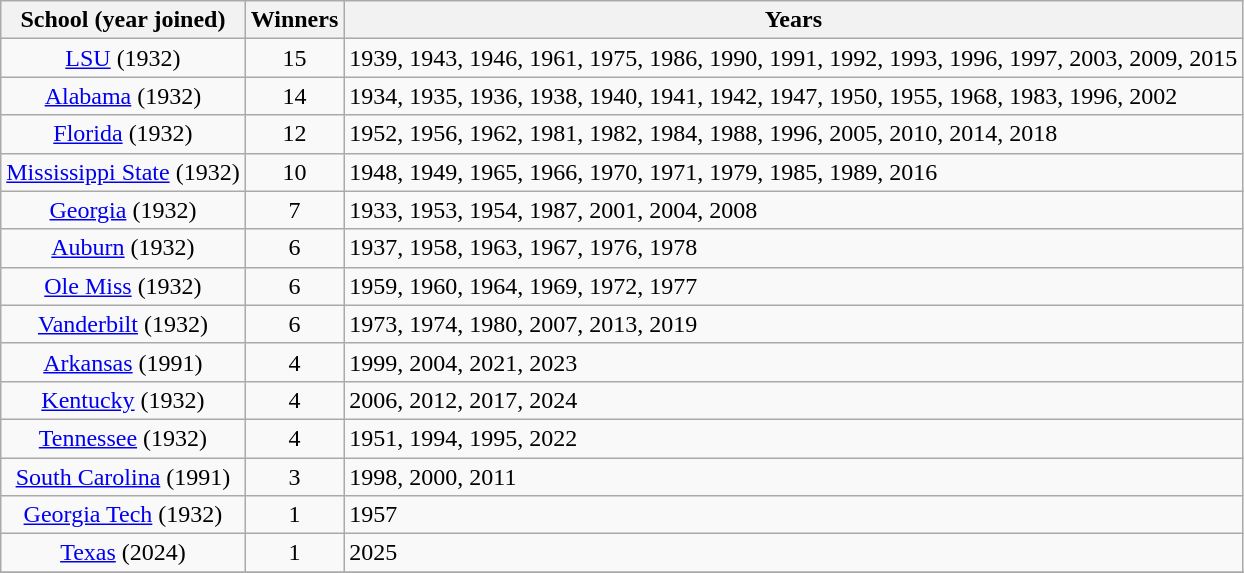<table class="wikitable" border="1">
<tr>
<th>School (year joined)</th>
<th>Winners</th>
<th>Years</th>
</tr>
<tr>
<td align="center"><a href='#'>LSU</a> (1932)</td>
<td align="center">15</td>
<td>1939, 1943, 1946, 1961, 1975, 1986, 1990, 1991, 1992, 1993, 1996, 1997, 2003, 2009, 2015</td>
</tr>
<tr>
<td align="center"><a href='#'>Alabama</a> (1932)</td>
<td align="center">14</td>
<td>1934, 1935, 1936, 1938, 1940, 1941, 1942, 1947, 1950, 1955, 1968, 1983, 1996, 2002</td>
</tr>
<tr>
<td align="center"><a href='#'>Florida</a> (1932)</td>
<td align="center">12</td>
<td>1952, 1956, 1962, 1981, 1982, 1984, 1988, 1996, 2005, 2010, 2014, 2018</td>
</tr>
<tr>
<td align="center"><a href='#'>Mississippi State</a> (1932)</td>
<td align="center">10</td>
<td>1948, 1949, 1965, 1966, 1970, 1971, 1979, 1985, 1989, 2016</td>
</tr>
<tr>
<td align="center"><a href='#'>Georgia</a> (1932)</td>
<td align="center">7</td>
<td>1933, 1953, 1954, 1987, 2001, 2004, 2008</td>
</tr>
<tr>
<td align="center"><a href='#'>Auburn</a> (1932)</td>
<td align="center">6</td>
<td>1937, 1958, 1963, 1967, 1976, 1978</td>
</tr>
<tr>
<td align="center"><a href='#'>Ole Miss</a> (1932)</td>
<td align="center">6</td>
<td>1959, 1960, 1964, 1969, 1972, 1977</td>
</tr>
<tr>
<td align="center"><a href='#'>Vanderbilt</a> (1932)</td>
<td align="center">6</td>
<td>1973, 1974, 1980, 2007, 2013, 2019</td>
</tr>
<tr>
<td align=center><a href='#'>Arkansas</a> (1991)</td>
<td align=center>4</td>
<td>1999, 2004, 2021, 2023</td>
</tr>
<tr>
<td align="center"><a href='#'>Kentucky</a> (1932)</td>
<td align="center">4</td>
<td>2006, 2012, 2017, 2024</td>
</tr>
<tr>
<td align="center"><a href='#'>Tennessee</a> (1932)</td>
<td align="center">4</td>
<td>1951, 1994, 1995, 2022</td>
</tr>
<tr>
<td align="center"><a href='#'>South Carolina</a> (1991)</td>
<td align="center">3</td>
<td>1998, 2000, 2011</td>
</tr>
<tr>
<td align="center"><a href='#'>Georgia Tech</a> (1932)</td>
<td align="center">1</td>
<td>1957</td>
</tr>
<tr>
<td align="center"><a href='#'>Texas</a> (2024)</td>
<td align="center">1</td>
<td>2025</td>
</tr>
<tr>
</tr>
</table>
